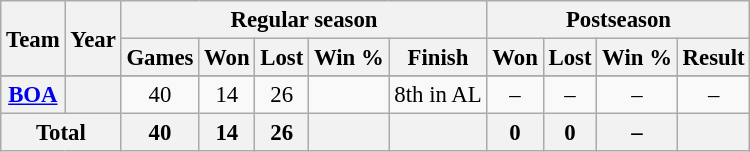<table class="wikitable" style="font-size: 95%; text-align:center;">
<tr>
<th rowspan="2">Team</th>
<th rowspan="2">Year</th>
<th colspan="5">Regular season</th>
<th colspan="4">Postseason</th>
</tr>
<tr>
<th>Games</th>
<th>Won</th>
<th>Lost</th>
<th>Win %</th>
<th>Finish</th>
<th>Won</th>
<th>Lost</th>
<th>Win %</th>
<th>Result</th>
</tr>
<tr>
</tr>
<tr>
<th><a href='#'>BOA</a></th>
<th></th>
<td>40</td>
<td>14</td>
<td>26</td>
<td></td>
<td>8th in AL</td>
<td>–</td>
<td>–</td>
<td>–</td>
<td>–</td>
</tr>
<tr>
<th colspan="2">Total</th>
<th>40</th>
<th>14</th>
<th>26</th>
<th></th>
<th></th>
<th>0</th>
<th>0</th>
<th>–</th>
<th></th>
</tr>
</table>
